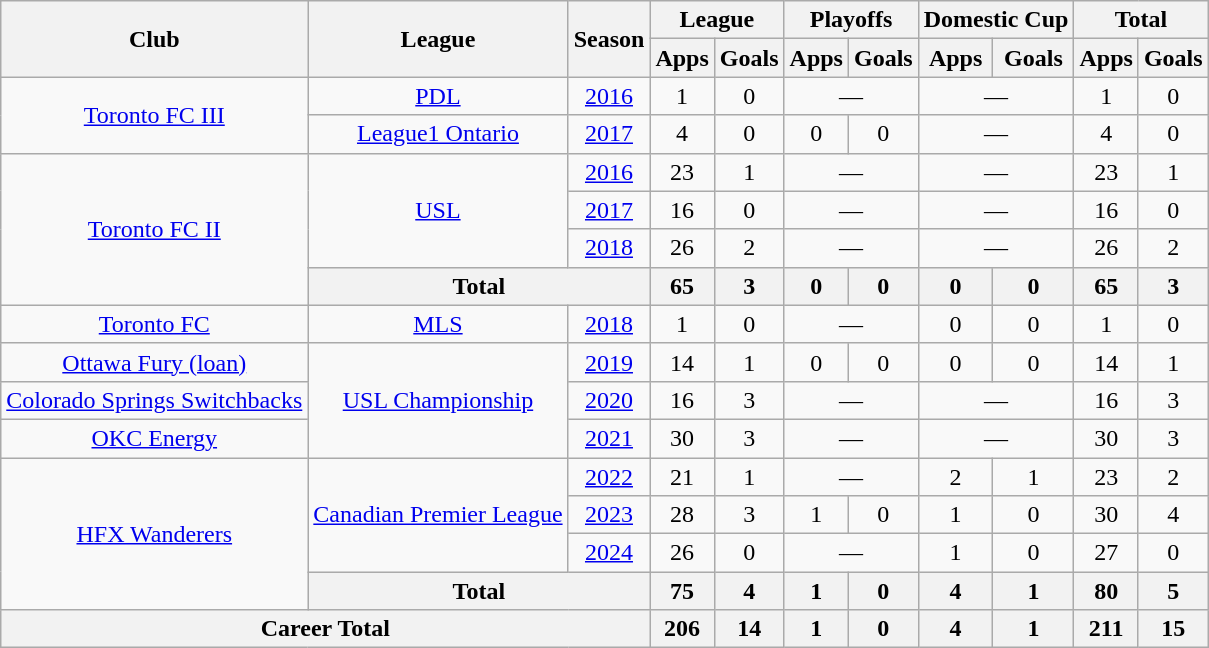<table class="wikitable" style="text-align: center;">
<tr>
<th rowspan="2">Club</th>
<th rowspan="2">League</th>
<th rowspan="2">Season</th>
<th colspan="2">League</th>
<th colspan="2">Playoffs</th>
<th colspan="2">Domestic Cup</th>
<th colspan="2">Total</th>
</tr>
<tr>
<th>Apps</th>
<th>Goals</th>
<th>Apps</th>
<th>Goals</th>
<th>Apps</th>
<th>Goals</th>
<th>Apps</th>
<th>Goals</th>
</tr>
<tr>
<td rowspan="2"><a href='#'>Toronto FC III</a></td>
<td><a href='#'>PDL</a></td>
<td><a href='#'>2016</a></td>
<td>1</td>
<td>0</td>
<td colspan=2>—</td>
<td colspan=2>—</td>
<td>1</td>
<td>0</td>
</tr>
<tr>
<td><a href='#'>League1 Ontario</a></td>
<td><a href='#'>2017</a></td>
<td>4</td>
<td>0</td>
<td>0</td>
<td>0</td>
<td colspan=2>—</td>
<td>4</td>
<td>0</td>
</tr>
<tr>
<td rowspan="4"><a href='#'>Toronto FC II</a></td>
<td rowspan="3"><a href='#'>USL</a></td>
<td><a href='#'>2016</a></td>
<td>23</td>
<td>1</td>
<td colspan=2>—</td>
<td colspan=2>—</td>
<td>23</td>
<td>1</td>
</tr>
<tr>
<td><a href='#'>2017</a></td>
<td>16</td>
<td>0</td>
<td colspan=2>—</td>
<td colspan=2>—</td>
<td>16</td>
<td>0</td>
</tr>
<tr>
<td><a href='#'>2018</a></td>
<td>26</td>
<td>2</td>
<td colspan=2>—</td>
<td colspan=2>—</td>
<td>26</td>
<td>2</td>
</tr>
<tr>
<th colspan="2">Total</th>
<th>65</th>
<th>3</th>
<th>0</th>
<th>0</th>
<th>0</th>
<th>0</th>
<th>65</th>
<th>3</th>
</tr>
<tr>
<td><a href='#'>Toronto FC</a></td>
<td><a href='#'>MLS</a></td>
<td><a href='#'>2018</a></td>
<td>1</td>
<td>0</td>
<td colspan=2>—</td>
<td>0</td>
<td>0</td>
<td>1</td>
<td>0</td>
</tr>
<tr>
<td><a href='#'>Ottawa Fury (loan)</a></td>
<td rowspan="3"><a href='#'>USL Championship</a></td>
<td><a href='#'>2019</a></td>
<td>14</td>
<td>1</td>
<td>0</td>
<td>0</td>
<td>0</td>
<td>0</td>
<td>14</td>
<td>1</td>
</tr>
<tr>
<td><a href='#'>Colorado Springs Switchbacks</a></td>
<td><a href='#'>2020</a></td>
<td>16</td>
<td>3</td>
<td colspan=2>—</td>
<td colspan=2>—</td>
<td>16</td>
<td>3</td>
</tr>
<tr>
<td><a href='#'>OKC Energy</a></td>
<td><a href='#'>2021</a></td>
<td>30</td>
<td>3</td>
<td colspan=2>—</td>
<td colspan=2>—</td>
<td>30</td>
<td>3</td>
</tr>
<tr>
<td rowspan=4><a href='#'>HFX Wanderers</a></td>
<td rowspan=3><a href='#'>Canadian Premier League</a></td>
<td><a href='#'>2022</a></td>
<td>21</td>
<td>1</td>
<td colspan=2>—</td>
<td>2</td>
<td>1</td>
<td>23</td>
<td>2</td>
</tr>
<tr>
<td><a href='#'>2023</a></td>
<td>28</td>
<td>3</td>
<td>1</td>
<td>0</td>
<td>1</td>
<td>0</td>
<td>30</td>
<td>4</td>
</tr>
<tr>
<td><a href='#'>2024</a></td>
<td>26</td>
<td>0</td>
<td colspan=2>—</td>
<td>1</td>
<td>0</td>
<td>27</td>
<td>0</td>
</tr>
<tr>
<th colspan="2">Total</th>
<th>75</th>
<th>4</th>
<th>1</th>
<th>0</th>
<th>4</th>
<th>1</th>
<th>80</th>
<th>5</th>
</tr>
<tr>
<th colspan="3">Career Total</th>
<th>206</th>
<th>14</th>
<th>1</th>
<th>0</th>
<th>4</th>
<th>1</th>
<th>211</th>
<th>15</th>
</tr>
</table>
